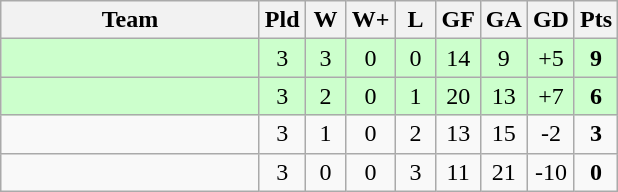<table class="wikitable" style="text-align:center;">
<tr>
<th width=165>Team</th>
<th width=20>Pld</th>
<th width=20>W</th>
<th width=20>W+</th>
<th width=20>L</th>
<th width=20>GF</th>
<th width=20>GA</th>
<th width=20>GD</th>
<th width=20>Pts</th>
</tr>
<tr align=center style="background:#ccffcc;">
<td align=left></td>
<td>3</td>
<td>3</td>
<td>0</td>
<td>0</td>
<td>14</td>
<td>9</td>
<td>+5</td>
<td><strong>9</strong></td>
</tr>
<tr align=center style="background:#ccffcc;">
<td align=left></td>
<td>3</td>
<td>2</td>
<td>0</td>
<td>1</td>
<td>20</td>
<td>13</td>
<td>+7</td>
<td><strong>6</strong></td>
</tr>
<tr align=center>
<td align=left></td>
<td>3</td>
<td>1</td>
<td>0</td>
<td>2</td>
<td>13</td>
<td>15</td>
<td>-2</td>
<td><strong>3</strong></td>
</tr>
<tr align=center>
<td align=left></td>
<td>3</td>
<td>0</td>
<td>0</td>
<td>3</td>
<td>11</td>
<td>21</td>
<td>-10</td>
<td><strong>0</strong></td>
</tr>
</table>
